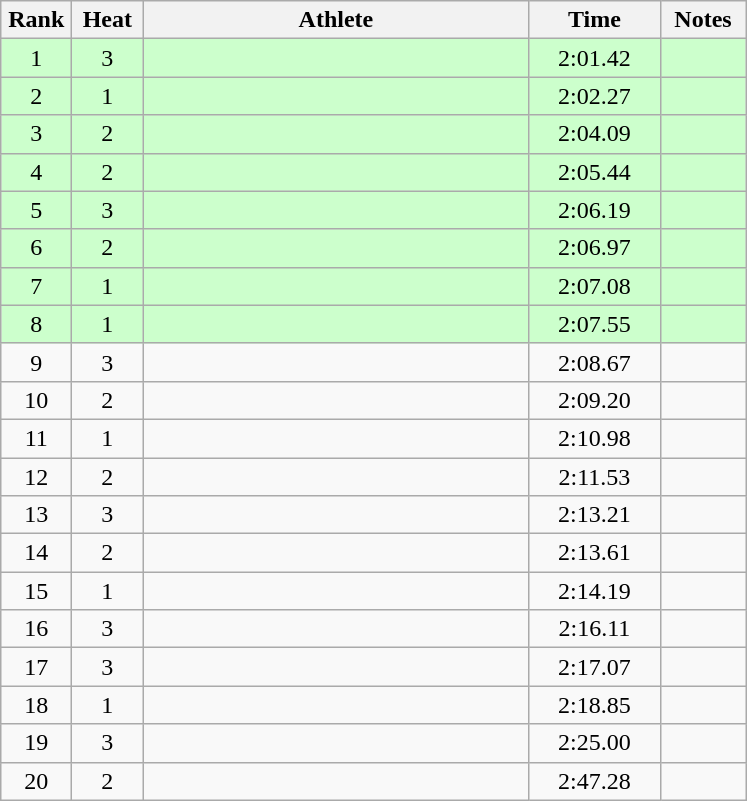<table class="wikitable" style="text-align:center">
<tr>
<th width=40>Rank</th>
<th width=40>Heat</th>
<th width=250>Athlete</th>
<th width=80>Time</th>
<th width=50>Notes</th>
</tr>
<tr bgcolor="ccffcc">
<td>1</td>
<td>3</td>
<td align=left></td>
<td>2:01.42</td>
<td></td>
</tr>
<tr bgcolor="ccffcc">
<td>2</td>
<td>1</td>
<td align=left></td>
<td>2:02.27</td>
<td></td>
</tr>
<tr bgcolor="ccffcc">
<td>3</td>
<td>2</td>
<td align=left></td>
<td>2:04.09</td>
<td></td>
</tr>
<tr bgcolor="ccffcc">
<td>4</td>
<td>2</td>
<td align=left></td>
<td>2:05.44</td>
<td></td>
</tr>
<tr bgcolor="ccffcc">
<td>5</td>
<td>3</td>
<td align=left></td>
<td>2:06.19</td>
<td></td>
</tr>
<tr bgcolor="ccffcc">
<td>6</td>
<td>2</td>
<td align=left></td>
<td>2:06.97</td>
<td></td>
</tr>
<tr bgcolor="ccffcc">
<td>7</td>
<td>1</td>
<td align=left></td>
<td>2:07.08</td>
<td></td>
</tr>
<tr bgcolor="ccffcc">
<td>8</td>
<td>1</td>
<td align=left></td>
<td>2:07.55</td>
<td></td>
</tr>
<tr>
<td>9</td>
<td>3</td>
<td align=left></td>
<td>2:08.67</td>
<td></td>
</tr>
<tr>
<td>10</td>
<td>2</td>
<td align=left></td>
<td>2:09.20</td>
<td></td>
</tr>
<tr>
<td>11</td>
<td>1</td>
<td align=left></td>
<td>2:10.98</td>
<td></td>
</tr>
<tr>
<td>12</td>
<td>2</td>
<td align=left></td>
<td>2:11.53</td>
<td></td>
</tr>
<tr>
<td>13</td>
<td>3</td>
<td align=left></td>
<td>2:13.21</td>
<td></td>
</tr>
<tr>
<td>14</td>
<td>2</td>
<td align=left></td>
<td>2:13.61</td>
<td></td>
</tr>
<tr>
<td>15</td>
<td>1</td>
<td align=left></td>
<td>2:14.19</td>
<td></td>
</tr>
<tr>
<td>16</td>
<td>3</td>
<td align=left></td>
<td>2:16.11</td>
<td></td>
</tr>
<tr>
<td>17</td>
<td>3</td>
<td align=left></td>
<td>2:17.07</td>
<td></td>
</tr>
<tr>
<td>18</td>
<td>1</td>
<td align=left></td>
<td>2:18.85</td>
<td></td>
</tr>
<tr>
<td>19</td>
<td>3</td>
<td align=left></td>
<td>2:25.00</td>
<td></td>
</tr>
<tr>
<td>20</td>
<td>2</td>
<td align=left></td>
<td>2:47.28</td>
<td></td>
</tr>
</table>
